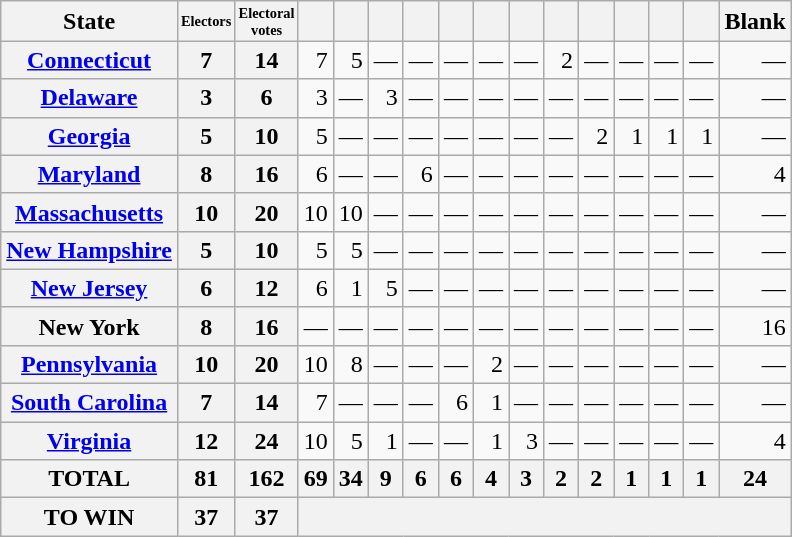<table class="wikitable sortable" style="text-align:right">
<tr>
<th>State</th>
<th style="font-size: 60%">Electors</th>
<th style="font-size: 60%">Electoral<br>votes</th>
<th></th>
<th></th>
<th></th>
<th></th>
<th></th>
<th></th>
<th></th>
<th></th>
<th></th>
<th></th>
<th></th>
<th></th>
<th>Blank</th>
</tr>
<tr>
<th><a href='#'>Connecticut</a></th>
<th>7</th>
<th>14</th>
<td>7</td>
<td>5</td>
<td>—</td>
<td>—</td>
<td>—</td>
<td>—</td>
<td>—</td>
<td>2</td>
<td>—</td>
<td>—</td>
<td>—</td>
<td>—</td>
<td>—</td>
</tr>
<tr>
<th><a href='#'>Delaware</a></th>
<th>3</th>
<th>6</th>
<td>3</td>
<td>—</td>
<td>3</td>
<td>—</td>
<td>—</td>
<td>—</td>
<td>—</td>
<td>—</td>
<td>—</td>
<td>—</td>
<td>—</td>
<td>—</td>
<td>—</td>
</tr>
<tr>
<th><a href='#'>Georgia</a></th>
<th>5</th>
<th>10</th>
<td>5</td>
<td>—</td>
<td>—</td>
<td>—</td>
<td>—</td>
<td>—</td>
<td>—</td>
<td>—</td>
<td>2</td>
<td>1</td>
<td>1</td>
<td>1</td>
<td>—</td>
</tr>
<tr>
<th><a href='#'>Maryland</a></th>
<th>8</th>
<th>16</th>
<td>6</td>
<td>—</td>
<td>—</td>
<td>6</td>
<td>—</td>
<td>—</td>
<td>—</td>
<td>—</td>
<td>—</td>
<td>—</td>
<td>—</td>
<td>—</td>
<td>4</td>
</tr>
<tr>
<th><a href='#'>Massachusetts</a></th>
<th>10</th>
<th>20</th>
<td>10</td>
<td>10</td>
<td>—</td>
<td>—</td>
<td>—</td>
<td>—</td>
<td>—</td>
<td>—</td>
<td>—</td>
<td>—</td>
<td>—</td>
<td>—</td>
<td>—</td>
</tr>
<tr>
<th><a href='#'>New Hampshire</a></th>
<th>5</th>
<th>10</th>
<td>5</td>
<td>5</td>
<td>—</td>
<td>—</td>
<td>—</td>
<td>—</td>
<td>—</td>
<td>—</td>
<td>—</td>
<td>—</td>
<td>—</td>
<td>—</td>
<td>—</td>
</tr>
<tr>
<th><a href='#'>New Jersey</a></th>
<th>6</th>
<th>12</th>
<td>6</td>
<td>1</td>
<td>5</td>
<td>—</td>
<td>—</td>
<td>—</td>
<td>—</td>
<td>—</td>
<td>—</td>
<td>—</td>
<td>—</td>
<td>—</td>
<td>—</td>
</tr>
<tr>
<th>New York</th>
<th>8</th>
<th>16</th>
<td>—</td>
<td>—</td>
<td>—</td>
<td>—</td>
<td>—</td>
<td>—</td>
<td>—</td>
<td>—</td>
<td>—</td>
<td>—</td>
<td>—</td>
<td>—</td>
<td>16</td>
</tr>
<tr>
<th><a href='#'>Pennsylvania</a></th>
<th>10</th>
<th>20</th>
<td>10</td>
<td>8</td>
<td>—</td>
<td>—</td>
<td>—</td>
<td>2</td>
<td>—</td>
<td>—</td>
<td>—</td>
<td>—</td>
<td>—</td>
<td>—</td>
<td>—</td>
</tr>
<tr>
<th><a href='#'>South Carolina</a></th>
<th>7</th>
<th>14</th>
<td>7</td>
<td>—</td>
<td>—</td>
<td>—</td>
<td>6</td>
<td>1</td>
<td>—</td>
<td>—</td>
<td>—</td>
<td>—</td>
<td>—</td>
<td>—</td>
<td>—</td>
</tr>
<tr>
<th><a href='#'>Virginia</a></th>
<th>12</th>
<th>24</th>
<td>10</td>
<td>5</td>
<td>1</td>
<td>—</td>
<td>—</td>
<td>1</td>
<td>3</td>
<td>—</td>
<td>—</td>
<td>—</td>
<td>—</td>
<td>—</td>
<td>4</td>
</tr>
<tr>
<th>TOTAL</th>
<th>81</th>
<th>162</th>
<th>69</th>
<th>34</th>
<th>9</th>
<th>6</th>
<th>6</th>
<th>4</th>
<th>3</th>
<th>2</th>
<th>2</th>
<th>1</th>
<th>1</th>
<th>1</th>
<th>24</th>
</tr>
<tr>
<th>TO WIN</th>
<th>37</th>
<th>37</th>
<th colspan=13></th>
</tr>
</table>
